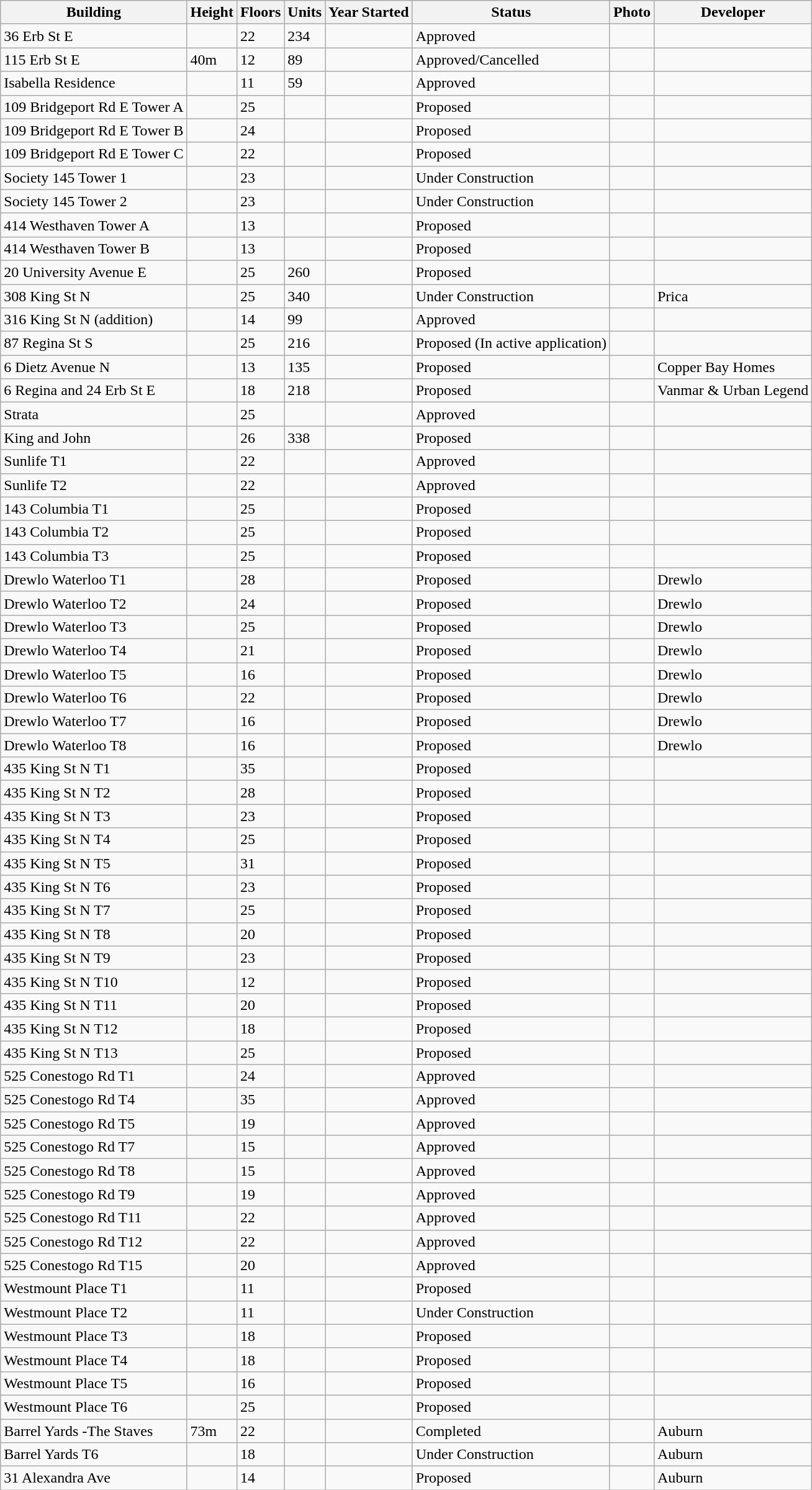<table class="wikitable sortable">
<tr>
<th>Building</th>
<th>Height</th>
<th>Floors</th>
<th>Units</th>
<th>Year Started</th>
<th>Status</th>
<th>Photo</th>
<th>Developer</th>
</tr>
<tr>
<td>36 Erb St E</td>
<td></td>
<td>22</td>
<td>234</td>
<td></td>
<td>Approved</td>
<td></td>
<td></td>
</tr>
<tr>
<td>115 Erb St E</td>
<td>40m</td>
<td>12</td>
<td>89</td>
<td></td>
<td>Approved/Cancelled</td>
<td></td>
<td></td>
</tr>
<tr>
<td>Isabella Residence</td>
<td></td>
<td>11</td>
<td>59</td>
<td></td>
<td>Approved</td>
<td></td>
<td></td>
</tr>
<tr>
<td>109 Bridgeport Rd E Tower A</td>
<td></td>
<td>25</td>
<td></td>
<td></td>
<td>Proposed</td>
<td></td>
<td></td>
</tr>
<tr>
<td>109 Bridgeport Rd E Tower B</td>
<td></td>
<td>24</td>
<td></td>
<td></td>
<td>Proposed</td>
<td></td>
<td></td>
</tr>
<tr>
<td>109 Bridgeport Rd E Tower C</td>
<td></td>
<td>22</td>
<td></td>
<td></td>
<td>Proposed</td>
<td></td>
<td></td>
</tr>
<tr>
<td>Society 145 Tower 1</td>
<td></td>
<td>23</td>
<td></td>
<td></td>
<td>Under Construction</td>
<td></td>
<td></td>
</tr>
<tr>
<td>Society 145 Tower 2</td>
<td></td>
<td>23</td>
<td></td>
<td></td>
<td>Under Construction</td>
<td></td>
<td></td>
</tr>
<tr>
<td>414 Westhaven Tower A</td>
<td></td>
<td>13</td>
<td></td>
<td></td>
<td>Proposed</td>
<td></td>
<td></td>
</tr>
<tr>
<td>414 Westhaven Tower B</td>
<td></td>
<td>13</td>
<td></td>
<td></td>
<td>Proposed</td>
<td></td>
<td></td>
</tr>
<tr>
<td>20 University Avenue E</td>
<td></td>
<td>25</td>
<td>260</td>
<td></td>
<td>Proposed</td>
<td></td>
<td></td>
</tr>
<tr>
<td>308 King St N</td>
<td></td>
<td>25</td>
<td>340</td>
<td></td>
<td>Under Construction</td>
<td></td>
<td>Prica</td>
</tr>
<tr>
<td>316 King St N (addition)</td>
<td></td>
<td>14</td>
<td>99</td>
<td></td>
<td>Approved</td>
<td></td>
<td></td>
</tr>
<tr>
<td>87 Regina St S</td>
<td></td>
<td>25</td>
<td>216</td>
<td></td>
<td>Proposed (In active application)</td>
<td></td>
<td></td>
</tr>
<tr>
<td>6 Dietz Avenue N</td>
<td></td>
<td>13</td>
<td>135</td>
<td></td>
<td>Proposed</td>
<td></td>
<td>Copper Bay Homes</td>
</tr>
<tr>
<td>6 Regina and 24 Erb St E</td>
<td></td>
<td>18</td>
<td>218</td>
<td></td>
<td>Proposed</td>
<td></td>
<td>Vanmar & Urban Legend</td>
</tr>
<tr>
<td>Strata</td>
<td></td>
<td>25</td>
<td></td>
<td></td>
<td>Approved</td>
<td></td>
<td></td>
</tr>
<tr>
<td>King and John</td>
<td></td>
<td>26</td>
<td>338</td>
<td></td>
<td>Proposed</td>
<td></td>
<td></td>
</tr>
<tr>
<td>Sunlife T1</td>
<td></td>
<td>22</td>
<td></td>
<td></td>
<td>Approved</td>
<td></td>
<td></td>
</tr>
<tr>
<td>Sunlife T2</td>
<td></td>
<td>22</td>
<td></td>
<td></td>
<td>Approved</td>
<td></td>
<td></td>
</tr>
<tr>
<td>143 Columbia T1</td>
<td></td>
<td>25</td>
<td></td>
<td></td>
<td>Proposed</td>
<td></td>
<td></td>
</tr>
<tr>
<td>143 Columbia T2</td>
<td></td>
<td>25</td>
<td></td>
<td></td>
<td>Proposed</td>
<td></td>
<td></td>
</tr>
<tr>
<td>143 Columbia T3</td>
<td></td>
<td>25</td>
<td></td>
<td></td>
<td>Proposed</td>
<td></td>
<td></td>
</tr>
<tr>
<td>Drewlo Waterloo T1</td>
<td></td>
<td>28</td>
<td></td>
<td></td>
<td>Proposed</td>
<td></td>
<td>Drewlo</td>
</tr>
<tr>
<td>Drewlo Waterloo T2</td>
<td></td>
<td>24</td>
<td></td>
<td></td>
<td>Proposed</td>
<td></td>
<td>Drewlo</td>
</tr>
<tr>
<td>Drewlo Waterloo T3</td>
<td></td>
<td>25</td>
<td></td>
<td></td>
<td>Proposed</td>
<td></td>
<td>Drewlo</td>
</tr>
<tr>
<td>Drewlo Waterloo T4</td>
<td></td>
<td>21</td>
<td></td>
<td></td>
<td>Proposed</td>
<td></td>
<td>Drewlo</td>
</tr>
<tr>
<td>Drewlo Waterloo T5</td>
<td></td>
<td>16</td>
<td></td>
<td></td>
<td>Proposed</td>
<td></td>
<td>Drewlo</td>
</tr>
<tr>
<td>Drewlo Waterloo T6</td>
<td></td>
<td>22</td>
<td></td>
<td></td>
<td>Proposed</td>
<td></td>
<td>Drewlo</td>
</tr>
<tr>
<td>Drewlo Waterloo T7</td>
<td></td>
<td>16</td>
<td></td>
<td></td>
<td>Proposed</td>
<td></td>
<td>Drewlo</td>
</tr>
<tr>
<td>Drewlo Waterloo T8</td>
<td></td>
<td>16</td>
<td></td>
<td></td>
<td>Proposed</td>
<td></td>
<td>Drewlo</td>
</tr>
<tr>
<td>435 King St N T1</td>
<td></td>
<td>35</td>
<td></td>
<td></td>
<td>Proposed</td>
<td></td>
<td></td>
</tr>
<tr>
<td>435 King St N T2</td>
<td></td>
<td>28</td>
<td></td>
<td></td>
<td>Proposed</td>
<td></td>
<td></td>
</tr>
<tr>
<td>435 King St N T3</td>
<td></td>
<td>23</td>
<td></td>
<td></td>
<td>Proposed</td>
<td></td>
<td></td>
</tr>
<tr>
<td>435 King St N T4</td>
<td></td>
<td>25</td>
<td></td>
<td></td>
<td>Proposed</td>
<td></td>
<td></td>
</tr>
<tr>
<td>435 King St N T5</td>
<td></td>
<td>31</td>
<td></td>
<td></td>
<td>Proposed</td>
<td></td>
<td></td>
</tr>
<tr>
<td>435 King St N T6</td>
<td></td>
<td>23</td>
<td></td>
<td></td>
<td>Proposed</td>
<td></td>
<td></td>
</tr>
<tr>
<td>435 King St N T7</td>
<td></td>
<td>25</td>
<td></td>
<td></td>
<td>Proposed</td>
<td></td>
<td></td>
</tr>
<tr>
<td>435 King St N T8</td>
<td></td>
<td>20</td>
<td></td>
<td></td>
<td>Proposed</td>
<td></td>
<td></td>
</tr>
<tr>
<td>435 King St N T9</td>
<td></td>
<td>23</td>
<td></td>
<td></td>
<td>Proposed</td>
<td></td>
<td></td>
</tr>
<tr>
<td>435 King St N T10</td>
<td></td>
<td>12</td>
<td></td>
<td></td>
<td>Proposed</td>
<td></td>
<td></td>
</tr>
<tr>
<td>435 King St N T11</td>
<td></td>
<td>20</td>
<td></td>
<td></td>
<td>Proposed</td>
<td></td>
<td></td>
</tr>
<tr>
<td>435 King St N T12</td>
<td></td>
<td>18</td>
<td></td>
<td></td>
<td>Proposed</td>
<td></td>
<td></td>
</tr>
<tr>
<td>435 King St N T13</td>
<td></td>
<td>25</td>
<td></td>
<td></td>
<td>Proposed</td>
<td></td>
<td></td>
</tr>
<tr>
<td>525 Conestogo Rd T1</td>
<td></td>
<td>24</td>
<td></td>
<td></td>
<td>Approved</td>
<td></td>
<td></td>
</tr>
<tr>
<td>525 Conestogo Rd T4</td>
<td></td>
<td>35</td>
<td></td>
<td></td>
<td>Approved</td>
<td></td>
<td></td>
</tr>
<tr>
<td>525 Conestogo Rd T5</td>
<td></td>
<td>19</td>
<td></td>
<td></td>
<td>Approved</td>
<td></td>
<td></td>
</tr>
<tr>
<td>525 Conestogo Rd T7</td>
<td></td>
<td>15</td>
<td></td>
<td></td>
<td>Approved</td>
<td></td>
<td></td>
</tr>
<tr>
<td>525 Conestogo Rd T8</td>
<td></td>
<td>15</td>
<td></td>
<td></td>
<td>Approved</td>
<td></td>
<td></td>
</tr>
<tr>
<td>525 Conestogo Rd T9</td>
<td></td>
<td>19</td>
<td></td>
<td></td>
<td>Approved</td>
<td></td>
<td></td>
</tr>
<tr>
<td>525 Conestogo Rd T11</td>
<td></td>
<td>22</td>
<td></td>
<td></td>
<td>Approved</td>
<td></td>
<td></td>
</tr>
<tr>
<td>525 Conestogo Rd T12</td>
<td></td>
<td>22</td>
<td></td>
<td></td>
<td>Approved</td>
<td></td>
<td></td>
</tr>
<tr>
<td>525 Conestogo Rd T15</td>
<td></td>
<td>20</td>
<td></td>
<td></td>
<td>Approved</td>
<td></td>
<td></td>
</tr>
<tr>
<td>Westmount Place T1</td>
<td></td>
<td>11</td>
<td></td>
<td></td>
<td>Proposed</td>
<td></td>
<td></td>
</tr>
<tr>
<td>Westmount Place T2</td>
<td></td>
<td>11</td>
<td></td>
<td></td>
<td>Under Construction</td>
<td></td>
<td></td>
</tr>
<tr>
<td>Westmount Place T3</td>
<td></td>
<td>18</td>
<td></td>
<td></td>
<td>Proposed</td>
<td></td>
<td></td>
</tr>
<tr>
<td>Westmount Place T4</td>
<td></td>
<td>18</td>
<td></td>
<td></td>
<td>Proposed</td>
<td></td>
<td></td>
</tr>
<tr>
<td>Westmount Place T5</td>
<td></td>
<td>16</td>
<td></td>
<td></td>
<td>Proposed</td>
<td></td>
<td></td>
</tr>
<tr>
<td>Westmount Place T6</td>
<td></td>
<td>25</td>
<td></td>
<td></td>
<td>Proposed</td>
<td></td>
<td></td>
</tr>
<tr>
<td>Barrel Yards -The Staves</td>
<td>73m</td>
<td>22</td>
<td></td>
<td></td>
<td>Completed</td>
<td></td>
<td>Auburn</td>
</tr>
<tr>
<td>Barrel Yards T6</td>
<td></td>
<td>18</td>
<td></td>
<td></td>
<td>Under Construction</td>
<td></td>
<td>Auburn</td>
</tr>
<tr>
<td>31 Alexandra Ave</td>
<td></td>
<td>14</td>
<td></td>
<td></td>
<td>Proposed</td>
<td></td>
<td>Auburn</td>
</tr>
</table>
